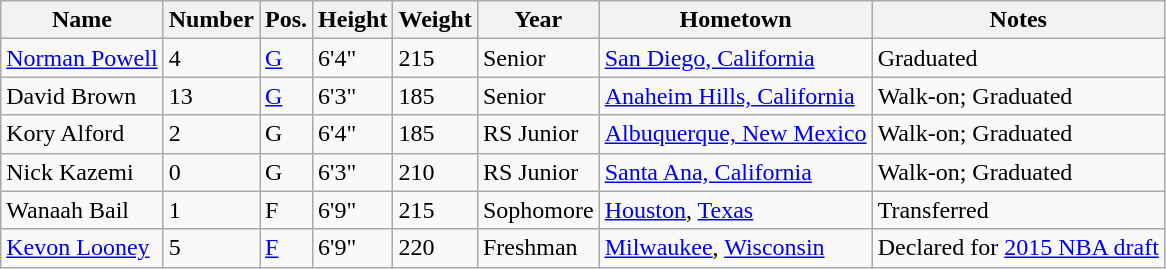<table class="wikitable sortable" border="1">
<tr>
<th>Name</th>
<th>Number</th>
<th>Pos.</th>
<th>Height</th>
<th>Weight</th>
<th>Year</th>
<th>Hometown</th>
<th class="unsortable">Notes</th>
</tr>
<tr>
<td sortname><a href='#'>Norman Powell</a></td>
<td>4</td>
<td><a href='#'>G</a></td>
<td>6'4"</td>
<td>215</td>
<td>Senior</td>
<td><a href='#'>San Diego, California</a></td>
<td>Graduated</td>
</tr>
<tr>
<td sortname>David Brown</td>
<td>13</td>
<td><a href='#'>G</a></td>
<td>6'3"</td>
<td>185</td>
<td>Senior</td>
<td><a href='#'>Anaheim Hills, California</a></td>
<td>Walk-on; Graduated</td>
</tr>
<tr>
<td sortname>Kory Alford</td>
<td>2</td>
<td>G</td>
<td>6'4"</td>
<td>185</td>
<td>RS Junior</td>
<td><a href='#'>Albuquerque, New Mexico</a></td>
<td>Walk-on; Graduated</td>
</tr>
<tr>
<td sortname>Nick Kazemi</td>
<td>0</td>
<td>G</td>
<td>6'3"</td>
<td>210</td>
<td>RS Junior</td>
<td><a href='#'>Santa Ana, California</a></td>
<td>Walk-on; Graduated</td>
</tr>
<tr>
<td sortname>Wanaah Bail</td>
<td>1</td>
<td>F</td>
<td>6'9"</td>
<td>215</td>
<td>Sophomore</td>
<td><a href='#'>Houston</a>, <a href='#'>Texas</a></td>
<td>Transferred</td>
</tr>
<tr>
<td sortname><a href='#'>Kevon Looney</a></td>
<td>5</td>
<td><a href='#'>F</a></td>
<td>6'9"</td>
<td>220</td>
<td>Freshman</td>
<td><a href='#'>Milwaukee</a>, <a href='#'>Wisconsin</a></td>
<td>Declared for <a href='#'>2015 NBA draft</a></td>
</tr>
</table>
